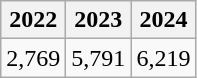<table class="wikitable">
<tr>
<th>2022</th>
<th>2023</th>
<th>2024</th>
</tr>
<tr>
<td>2,769</td>
<td>5,791</td>
<td>6,219</td>
</tr>
</table>
